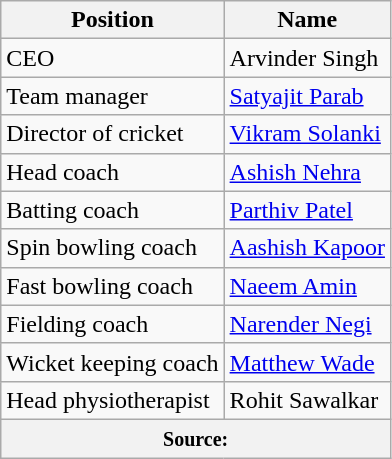<table class="wikitable">
<tr>
<th>Position</th>
<th>Name</th>
</tr>
<tr>
<td>CEO</td>
<td>Arvinder Singh</td>
</tr>
<tr>
<td>Team manager</td>
<td><a href='#'>Satyajit Parab</a></td>
</tr>
<tr>
<td>Director of cricket</td>
<td><a href='#'>Vikram Solanki</a></td>
</tr>
<tr>
<td>Head coach</td>
<td><a href='#'>Ashish Nehra</a></td>
</tr>
<tr>
<td>Batting coach</td>
<td><a href='#'>Parthiv Patel</a></td>
</tr>
<tr>
<td>Spin bowling coach</td>
<td><a href='#'>Aashish Kapoor</a></td>
</tr>
<tr>
<td>Fast bowling coach</td>
<td><a href='#'>Naeem Amin</a></td>
</tr>
<tr>
<td>Fielding coach</td>
<td><a href='#'>Narender Negi</a></td>
</tr>
<tr>
<td>Wicket keeping coach</td>
<td><a href='#'>Matthew Wade</a></td>
</tr>
<tr>
<td>Head physiotherapist</td>
<td>Rohit Sawalkar</td>
</tr>
<tr>
<th colspan="2" style="text-align:center;"><small>Source: </small></th>
</tr>
</table>
